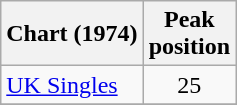<table class="wikitable sortable">
<tr>
<th>Chart (1974)</th>
<th>Peak<br>position</th>
</tr>
<tr>
<td><a href='#'>UK Singles</a></td>
<td style="text-align:center;">25</td>
</tr>
<tr>
</tr>
</table>
